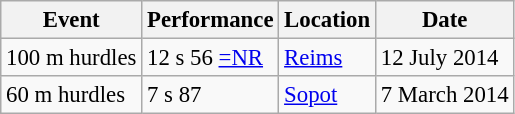<table class="wikitable" style="border-collapse: collapse; font-size: 95%;">
<tr>
<th scope=col>Event</th>
<th scope=col>Performance</th>
<th scope=col>Location</th>
<th scope=col>Date</th>
</tr>
<tr>
<td>100 m hurdles</td>
<td>12 s 56 <a href='#'>=NR</a><br></td>
<td> <a href='#'>Reims</a></td>
<td>12 July 2014</td>
</tr>
<tr>
<td>60 m hurdles</td>
<td>7 s 87</td>
<td> <a href='#'>Sopot</a></td>
<td>7 March 2014</td>
</tr>
</table>
